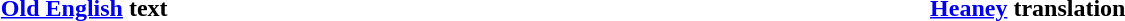<table width="100%">
<tr>
<th width="50%"><a href='#'>Old English</a> text</th>
<th width="50%"><a href='#'>Heaney</a> translation</th>
</tr>
<tr>
<td><br></td>
<td><br></td>
<td></td>
</tr>
</table>
